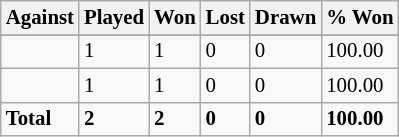<table class="sortable wikitable" style="font-size: 87%;">
<tr>
<th>Against</th>
<th>Played</th>
<th>Won</th>
<th>Lost</th>
<th>Drawn</th>
<th>% Won</th>
</tr>
<tr bgcolor="#d0ffd0" align="center">
</tr>
<tr>
<td align="left"></td>
<td>1</td>
<td>1</td>
<td>0</td>
<td>0</td>
<td>100.00</td>
</tr>
<tr>
<td align="left"></td>
<td>1</td>
<td>1</td>
<td>0</td>
<td>0</td>
<td>100.00</td>
</tr>
<tr>
<td align="left"><strong>Total</strong></td>
<td><strong>2</strong></td>
<td><strong>2</strong></td>
<td><strong>0</strong></td>
<td><strong>0</strong></td>
<td><strong>100.00</strong></td>
</tr>
</table>
